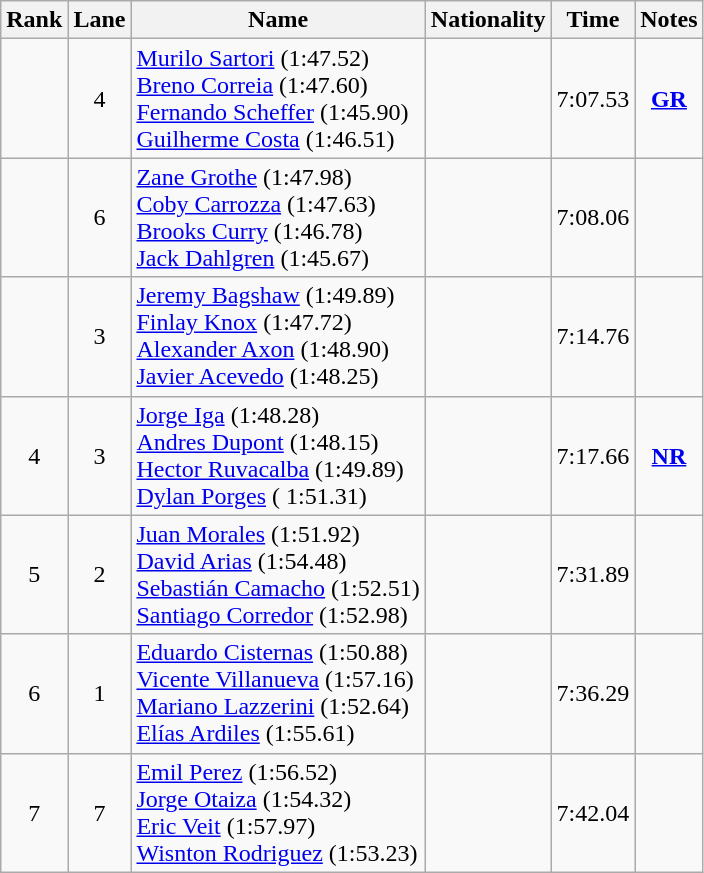<table class="wikitable sortable" style="text-align:center">
<tr>
<th>Rank</th>
<th>Lane</th>
<th>Name</th>
<th>Nationality</th>
<th>Time</th>
<th>Notes</th>
</tr>
<tr>
<td></td>
<td>4</td>
<td align=left><a href='#'>Murilo Sartori</a> (1:47.52)<br><a href='#'>Breno Correia</a> (1:47.60)<br><a href='#'>Fernando Scheffer</a> (1:45.90)<br><a href='#'>Guilherme Costa</a> (1:46.51)</td>
<td align=left></td>
<td>7:07.53</td>
<td><strong><a href='#'>GR</a></strong></td>
</tr>
<tr>
<td></td>
<td>6</td>
<td align=left><a href='#'>Zane Grothe</a> (1:47.98)<br><a href='#'>Coby Carrozza</a> (1:47.63)<br><a href='#'>Brooks Curry</a> (1:46.78)<br><a href='#'>Jack Dahlgren</a> (1:45.67)</td>
<td align=left></td>
<td>7:08.06</td>
<td></td>
</tr>
<tr>
<td></td>
<td>3</td>
<td align=left><a href='#'>Jeremy Bagshaw</a> (1:49.89)<br><a href='#'>Finlay Knox</a> (1:47.72)<br><a href='#'>Alexander Axon</a> (1:48.90)<br><a href='#'>Javier Acevedo</a> (1:48.25)</td>
<td align=left></td>
<td>7:14.76</td>
<td></td>
</tr>
<tr>
<td>4</td>
<td>3</td>
<td align=left><a href='#'>Jorge Iga</a> (1:48.28)<br><a href='#'>Andres Dupont</a> (1:48.15)<br><a href='#'>Hector Ruvacalba</a> (1:49.89)<br><a href='#'>Dylan Porges</a> ( 1:51.31)</td>
<td align=left></td>
<td>7:17.66</td>
<td><strong><a href='#'>NR</a></strong></td>
</tr>
<tr>
<td>5</td>
<td>2</td>
<td align=left><a href='#'>Juan Morales</a> (1:51.92)<br><a href='#'>David Arias</a> (1:54.48)<br><a href='#'>Sebastián Camacho</a> (1:52.51)<br><a href='#'>Santiago Corredor</a> (1:52.98)</td>
<td align=left></td>
<td>7:31.89</td>
<td></td>
</tr>
<tr>
<td>6</td>
<td>1</td>
<td align=left><a href='#'>Eduardo Cisternas</a> (1:50.88)<br><a href='#'>Vicente Villanueva</a> (1:57.16)<br><a href='#'>Mariano Lazzerini</a> (1:52.64)<br><a href='#'>Elías Ardiles</a> (1:55.61)</td>
<td align=left></td>
<td>7:36.29</td>
<td></td>
</tr>
<tr>
<td>7</td>
<td>7</td>
<td align=left><a href='#'>Emil Perez</a> (1:56.52)<br><a href='#'>Jorge Otaiza</a> (1:54.32)<br><a href='#'>Eric Veit</a> (1:57.97)<br><a href='#'>Wisnton Rodriguez</a> (1:53.23)</td>
<td align=left></td>
<td>7:42.04</td>
<td></td>
</tr>
</table>
